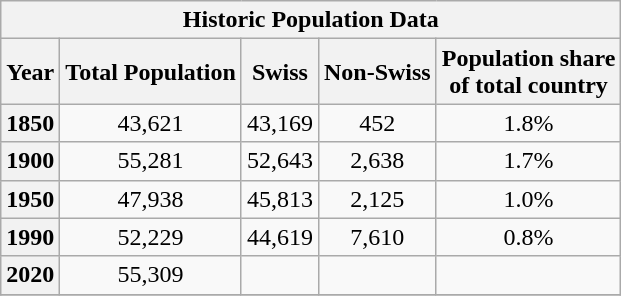<table class="wikitable collapsible">
<tr>
<th colspan="5">Historic Population Data</th>
</tr>
<tr>
<th>Year</th>
<th>Total Population</th>
<th>Swiss</th>
<th>Non-Swiss</th>
<th>Population share <br>of total country</th>
</tr>
<tr>
<th scope="row">1850</th>
<td align="center">43,621</td>
<td align="center">43,169</td>
<td align="center">452</td>
<td align="center">1.8%</td>
</tr>
<tr>
<th scope="row">1900</th>
<td align="center">55,281</td>
<td align="center">52,643</td>
<td align="center">2,638</td>
<td align="center">1.7%</td>
</tr>
<tr>
<th scope="row">1950</th>
<td rowspan="1" align="center">47,938</td>
<td align="center">45,813</td>
<td rowspan="1" align="center">2,125</td>
<td align="center">1.0%</td>
</tr>
<tr>
<th scope="row">1990</th>
<td align="center">52,229</td>
<td align="center">44,619</td>
<td rowspan="1" align="center">7,610</td>
<td align="center">0.8%</td>
</tr>
<tr>
<th scope="row">2020</th>
<td align="center">55,309</td>
<td align="center"></td>
<td align="center"></td>
<td align="center"></td>
</tr>
<tr>
</tr>
</table>
